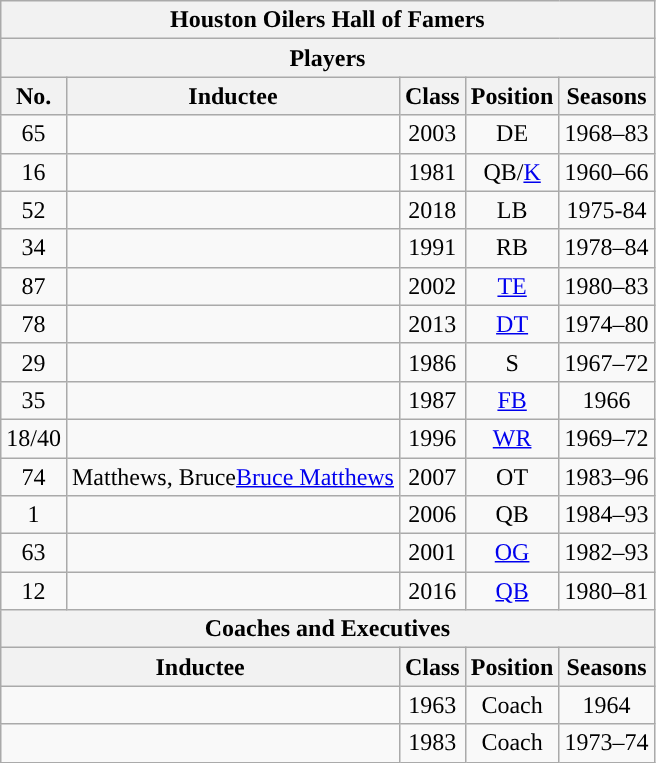<table class="wikitable"  style="text-align:center">
<tr>
<th colspan="5">Houston Oilers Hall of Famers</th>
</tr>
<tr>
<th colspan="5">Players</th>
</tr>
<tr>
<th scope="col">No.</th>
<th scope="col">Inductee</th>
<th scope="col">Class</th>
<th scope="col">Position</th>
<th scope="col">Seasons</th>
</tr>
<tr>
<td>65</td>
<td></td>
<td>2003</td>
<td>DE</td>
<td>1968–83</td>
</tr>
<tr>
<td>16</td>
<td></td>
<td>1981</td>
<td>QB/<a href='#'>K</a></td>
<td>1960–66</td>
</tr>
<tr>
<td>52</td>
<td></td>
<td>2018</td>
<td>LB</td>
<td>1975-84</td>
</tr>
<tr>
<td>34</td>
<td></td>
<td>1991</td>
<td>RB</td>
<td>1978–84</td>
</tr>
<tr>
<td>87</td>
<td></td>
<td>2002</td>
<td><a href='#'>TE</a></td>
<td>1980–83</td>
</tr>
<tr>
<td>78</td>
<td></td>
<td>2013</td>
<td><a href='#'>DT</a></td>
<td>1974–80</td>
</tr>
<tr>
<td>29</td>
<td></td>
<td>1986</td>
<td>S</td>
<td>1967–72</td>
</tr>
<tr>
<td>35</td>
<td></td>
<td>1987</td>
<td><a href='#'>FB</a></td>
<td>1966</td>
</tr>
<tr>
<td>18/40</td>
<td></td>
<td>1996</td>
<td><a href='#'>WR</a></td>
<td>1969–72</td>
</tr>
<tr>
<td>74</td>
<td><span>Matthews, Bruce</span><a href='#'>Bruce Matthews</a></td>
<td>2007</td>
<td>OT</td>
<td>1983–96</td>
</tr>
<tr>
<td>1</td>
<td></td>
<td>2006</td>
<td>QB</td>
<td>1984–93</td>
</tr>
<tr>
<td>63</td>
<td></td>
<td>2001</td>
<td><a href='#'>OG</a></td>
<td>1982–93</td>
</tr>
<tr>
<td>12</td>
<td></td>
<td>2016</td>
<td><a href='#'>QB</a></td>
<td>1980–81</td>
</tr>
<tr>
<th colspan="5">Coaches and Executives</th>
</tr>
<tr>
<th scope="col" colspan=2>Inductee</th>
<th scope="col">Class</th>
<th scope="col">Position</th>
<th scope="col">Seasons</th>
</tr>
<tr>
<td colspan=2></td>
<td>1963</td>
<td>Coach</td>
<td>1964</td>
</tr>
<tr>
<td colspan=2></td>
<td>1983</td>
<td>Coach</td>
<td>1973–74</td>
</tr>
</table>
